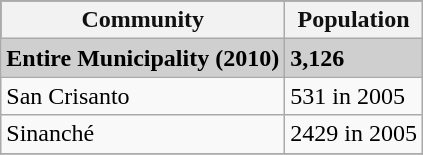<table class="wikitable">
<tr style="background:#111111; color:#111111;">
<th><strong>Community</strong></th>
<th><strong>Population</strong></th>
</tr>
<tr style="background:#CFCFCF;">
<td><strong>Entire Municipality (2010)</strong></td>
<td><strong>3,126</strong></td>
</tr>
<tr>
<td>San Crisanto</td>
<td>531   in 2005</td>
</tr>
<tr>
<td>Sinanché</td>
<td>2429  in 2005</td>
</tr>
<tr>
</tr>
</table>
